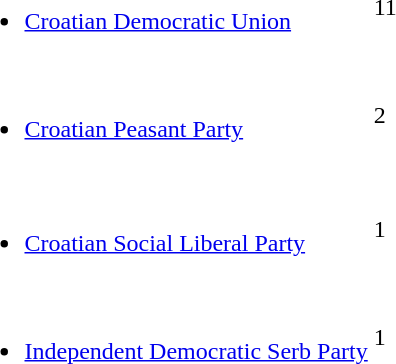<table>
<tr>
<td><br><ul><li><a href='#'>Croatian Democratic Union</a></li></ul></td>
<td><div>11</div></td>
</tr>
<tr>
<td><br><ul><li><a href='#'>Croatian Peasant Party</a></li></ul></td>
<td><div>2</div></td>
</tr>
<tr>
<td></td>
</tr>
<tr>
<td><br><ul><li><a href='#'>Croatian Social Liberal Party</a></li></ul></td>
<td><div>1</div></td>
</tr>
<tr>
<td><br><ul><li><a href='#'>Independent Democratic Serb Party</a></li></ul></td>
<td><div>1</div></td>
</tr>
</table>
